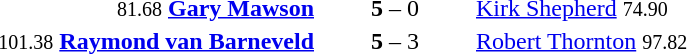<table style="text-align:center">
<tr>
<th width=223></th>
<th width=100></th>
<th width=223></th>
</tr>
<tr>
<td align=right><small>81.68</small> <strong><a href='#'>Gary Mawson</a></strong> </td>
<td><strong>5</strong> – 0</td>
<td align=left> <a href='#'>Kirk Shepherd</a> <small>74.90</small></td>
</tr>
<tr>
<td align=right><small>101.38</small> <strong><a href='#'>Raymond van Barneveld</a></strong> </td>
<td><strong>5</strong> – 3</td>
<td align=left> <a href='#'>Robert Thornton</a> <small>97.82</small></td>
</tr>
</table>
